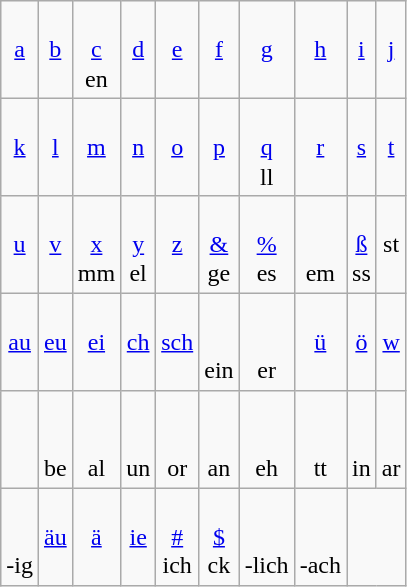<table class="wikitable" style="line-height: 1.2">
<tr align=center>
<td> <br><a href='#'>a</a> <br>  </td>
<td> <br><a href='#'>b</a> <br>  </td>
<td> <br><a href='#'>c</a> <br> en</td>
<td> <br><a href='#'>d</a> <br>  </td>
<td> <br><a href='#'>e</a> <br>  </td>
<td> <br><a href='#'>f</a> <br>  </td>
<td> <br><a href='#'>g</a> <br>  </td>
<td> <br><a href='#'>h</a> <br>  </td>
<td> <br><a href='#'>i</a> <br>  </td>
<td> <br><a href='#'>j</a> <br>  </td>
</tr>
<tr align=center>
<td> <br><a href='#'>k</a> <br>  </td>
<td> <br><a href='#'>l</a> <br>  </td>
<td> <br><a href='#'>m</a> <br>  </td>
<td> <br><a href='#'>n</a> <br>  </td>
<td> <br><a href='#'>o</a> <br>  </td>
<td> <br><a href='#'>p</a> <br>  </td>
<td> <br><a href='#'>q</a> <br> ll</td>
<td> <br><a href='#'>r</a> <br>  </td>
<td> <br><a href='#'>s</a> <br>  </td>
<td> <br><a href='#'>t</a> <br>  </td>
</tr>
<tr align=center>
<td> <br><a href='#'>u</a> <br>  </td>
<td> <br><a href='#'>v</a> <br>  </td>
<td> <br><a href='#'>x</a> <br> mm</td>
<td> <br><a href='#'>y</a> <br> el</td>
<td> <br><a href='#'>z</a> <br>  </td>
<td> <br><a href='#'>&</a> <br> ge</td>
<td> <br><a href='#'>%</a> <br> es</td>
<td> <br> <br> em</td>
<td> <br><a href='#'>ß</a> <br> ss</td>
<td> <br>st <br>  </td>
</tr>
<tr align=center>
<td> <br><a href='#'>au</a> <br>  </td>
<td> <br><a href='#'>eu</a> <br>  </td>
<td> <br><a href='#'>ei</a> <br>  </td>
<td> <br><a href='#'>ch</a> <br>  </td>
<td> <br><a href='#'>sch</a> <br>  </td>
<td> <br> <br> ein</td>
<td> <br> <br> er</td>
<td> <br><a href='#'>ü</a> <br>  </td>
<td> <br><a href='#'>ö</a> <br>  </td>
<td> <br><a href='#'>w</a> <br>  </td>
</tr>
<tr align=center>
<td> <br> <br>  </td>
<td> <br> <br> be</td>
<td> <br> <br> al</td>
<td> <br> <br> un</td>
<td> <br> <br> or</td>
<td> <br> <br> an</td>
<td> <br> <br> eh</td>
<td> <br> <br> tt</td>
<td> <br> <br> in</td>
<td> <br> <br> ar</td>
</tr>
<tr align=center>
<td> <br> <br> -ig</td>
<td> <br><a href='#'>äu</a> <br>  </td>
<td> <br><a href='#'>ä</a> <br>  </td>
<td> <br><a href='#'>ie</a> <br>  </td>
<td> <br><a href='#'>#</a> <br> ich</td>
<td> <br><a href='#'>$</a> <br> ck</td>
<td> <br> <br> -lich</td>
<td> <br> <br> -ach</td>
</tr>
</table>
